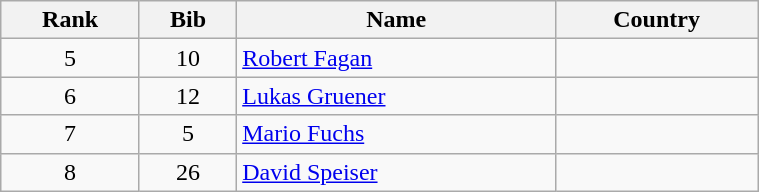<table class="wikitable" style="text-align:center;" width=40%>
<tr>
<th>Rank</th>
<th>Bib</th>
<th>Name</th>
<th>Country</th>
</tr>
<tr>
<td>5</td>
<td>10</td>
<td align=left><a href='#'>Robert Fagan</a></td>
<td align=left></td>
</tr>
<tr>
<td>6</td>
<td>12</td>
<td align=left><a href='#'>Lukas Gruener</a></td>
<td align=left></td>
</tr>
<tr>
<td>7</td>
<td>5</td>
<td align=left><a href='#'>Mario Fuchs</a></td>
<td align=left></td>
</tr>
<tr>
<td>8</td>
<td>26</td>
<td align=left><a href='#'>David Speiser</a></td>
<td align=left></td>
</tr>
</table>
